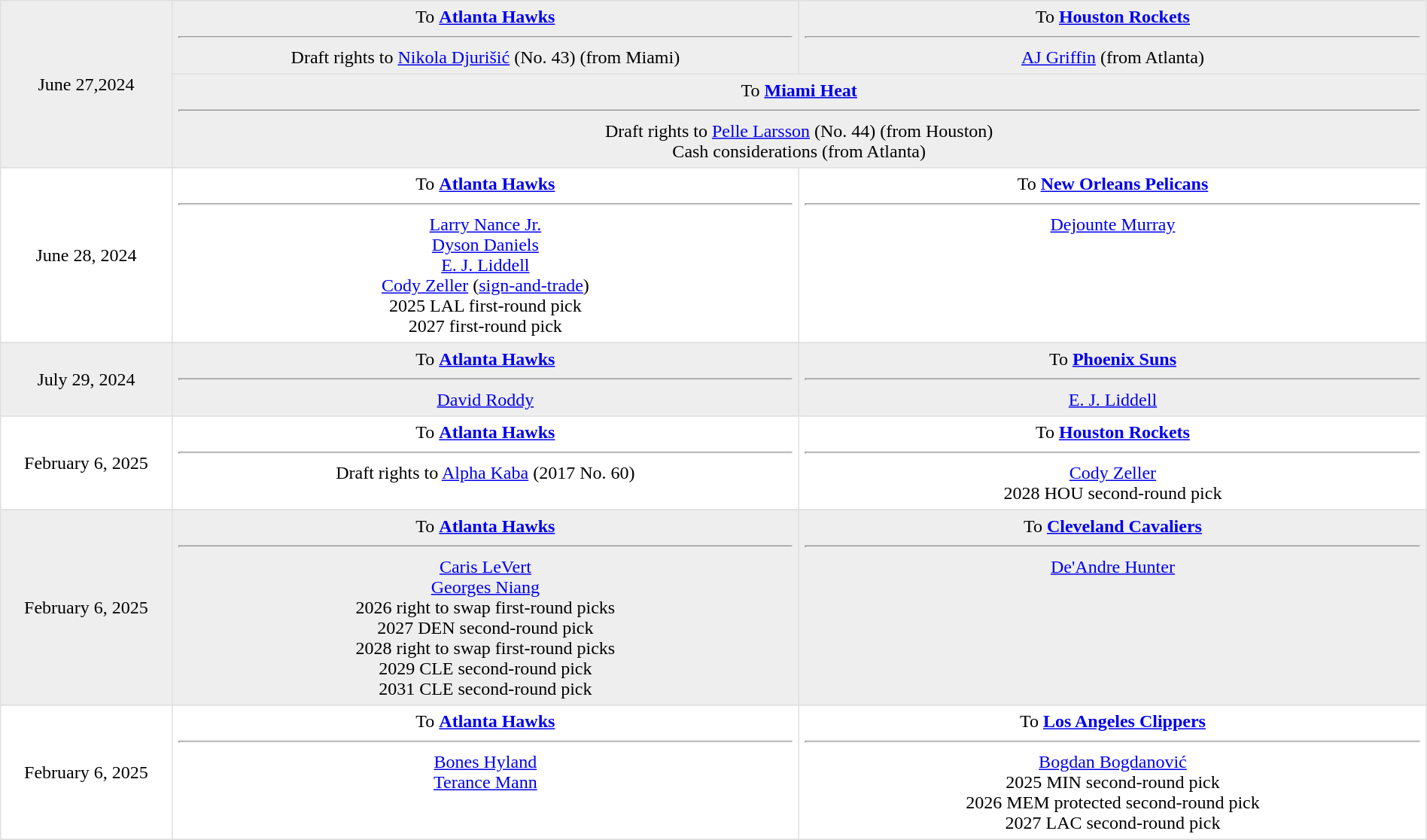<table border=1 style="border-collapse:collapse; text-align: center; width: 100%" bordercolor="#DFDFDF"  cellpadding="5">
<tr bgcolor="eeeeee">
<td style="width:12%" rowspan=3>June 27,2024</td>
</tr>
<tr bgcolor="#eee">
<td style="width:30%" valign="top">To <strong><a href='#'>Atlanta Hawks</a></strong><hr>Draft rights to <a href='#'>Nikola Djurišić</a> (No. 43) (from Miami)</td>
<td style="width:30%" valign="top">To <strong><a href='#'>Houston Rockets</a></strong><hr><a href='#'>AJ Griffin</a> (from Atlanta)</td>
</tr>
<tr bgcolor="#eee">
<td colspan="2" style="width:30%" valign="top">To <strong><a href='#'>Miami Heat</a></strong><hr>Draft rights to <a href='#'>Pelle Larsson</a> (No. 44) (from Houston)<br>Cash considerations (from Atlanta)</td>
</tr>
<tr>
<td style="width:12%">June 28, 2024</td>
<td style="width:44%" valign="top">To <strong><a href='#'>Atlanta Hawks</a></strong><hr><a href='#'>Larry Nance Jr.</a><br><a href='#'>Dyson Daniels</a><br><a href='#'>E. J. Liddell</a><br><a href='#'>Cody Zeller</a> (<a href='#'>sign-and-trade</a>)<br>2025 LAL first-round pick<br>2027  first-round pick</td>
<td style="width:44%" valign="top">To <strong><a href='#'>New Orleans Pelicans</a></strong><hr><a href='#'>Dejounte Murray</a></td>
</tr>
<tr>
</tr>
<tr bgcolor="eeeeee">
<td style="width:12%">July 29, 2024</td>
<td style="width:44%" valign="top">To <strong><a href='#'>Atlanta Hawks</a></strong><hr><a href='#'>David Roddy</a></td>
<td style="width:44%" valign="top">To <strong><a href='#'>Phoenix Suns</a></strong><hr><a href='#'>E. J. Liddell</a></td>
</tr>
<tr>
<td style="width:12%">February 6, 2025</td>
<td style="width:44%" valign="top">To <strong><a href='#'>Atlanta Hawks</a></strong><hr>Draft rights to <a href='#'>Alpha Kaba</a> (2017 No. 60)</td>
<td style="width:44%" valign="top">To <strong><a href='#'>Houston Rockets</a></strong><hr><a href='#'>Cody Zeller</a><br>2028 HOU second-round pick</td>
</tr>
<tr>
</tr>
<tr bgcolor="eeeeee">
<td style="width:12%">February 6, 2025</td>
<td style="width:44%" valign="top">To <strong><a href='#'>Atlanta Hawks</a></strong><hr><a href='#'>Caris LeVert</a><br><a href='#'>Georges Niang</a><br>2026 right to swap first-round picks<br>2027 DEN second-round pick<br>2028 right to swap first-round picks<br>2029 CLE second-round pick<br>2031 CLE second-round pick</td>
<td style="width:44%" valign="top">To <strong><a href='#'>Cleveland Cavaliers</a></strong><hr><a href='#'>De'Andre Hunter</a></td>
</tr>
<tr>
<td style="width:12%">February 6, 2025</td>
<td style="width:44%" valign="top">To <strong><a href='#'>Atlanta Hawks</a></strong><hr><a href='#'>Bones Hyland</a><br><a href='#'>Terance Mann</a></td>
<td style="width:44%" valign="top">To <strong><a href='#'>Los Angeles Clippers</a></strong><hr><a href='#'>Bogdan Bogdanović</a><br>2025 MIN second-round pick<br>2026 MEM protected second-round pick<br>2027 LAC second-round pick</td>
</tr>
<tr>
</tr>
</table>
